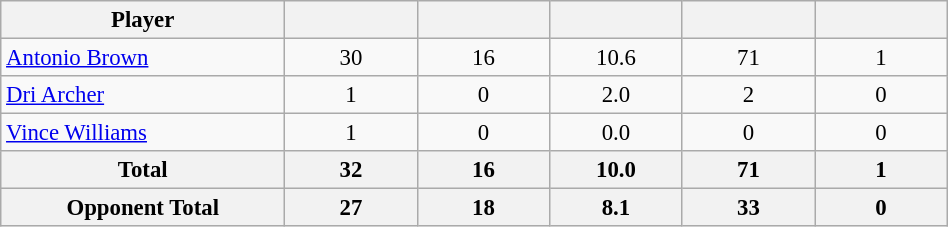<table class="wikitable" style="text-align:center; width:50%; font-size:95%;">
<tr>
<th width="30%">Player</th>
<th width="14%"></th>
<th width="14%"></th>
<th width="14%"></th>
<th width="14%"></th>
<th width="14%"></th>
</tr>
<tr>
<td align=left><a href='#'>Antonio Brown</a></td>
<td>30</td>
<td>16</td>
<td>10.6</td>
<td>71</td>
<td>1</td>
</tr>
<tr>
<td align=left><a href='#'>Dri Archer</a></td>
<td>1</td>
<td>0</td>
<td>2.0</td>
<td>2</td>
<td>0</td>
</tr>
<tr>
<td align=left><a href='#'>Vince Williams</a></td>
<td>1</td>
<td>0</td>
<td>0.0</td>
<td>0</td>
<td>0</td>
</tr>
<tr>
<th>Total</th>
<th>32</th>
<th>16</th>
<th>10.0</th>
<th>71</th>
<th>1</th>
</tr>
<tr>
<th>Opponent Total</th>
<th>27</th>
<th>18</th>
<th>8.1</th>
<th>33</th>
<th>0</th>
</tr>
</table>
